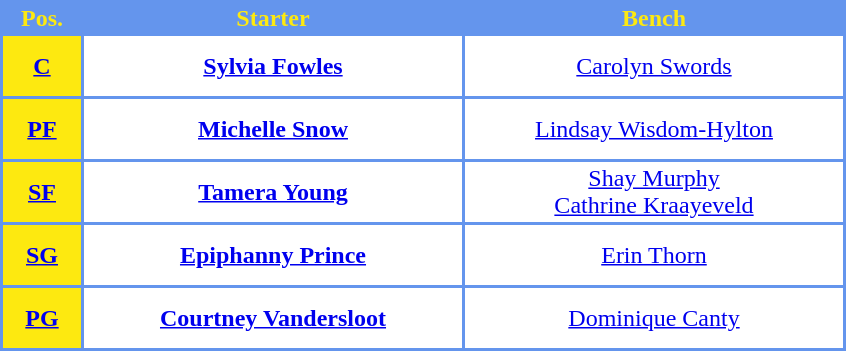<table style="text-align: center; background:#6495ED; color:#FDE910">
<tr>
<th width="50">Pos.</th>
<th width="250">Starter</th>
<th width="250">Bench</th>
</tr>
<tr style="height:40px; background:white; color:#FFCC00">
<th style="background:#FDE910"><a href='#'><span>C</span></a></th>
<td><strong><a href='#'>Sylvia Fowles</a></strong></td>
<td><a href='#'>Carolyn Swords</a></td>
</tr>
<tr style="height:40px; background:white; color:#FFCC00">
<th style="background:#FDE910"><a href='#'><span>PF</span></a></th>
<td><strong><a href='#'>Michelle Snow</a></strong></td>
<td><a href='#'>Lindsay Wisdom-Hylton</a></td>
</tr>
<tr style="height:40px; background:white; color:#FFCC00">
<th style="background:#FDE910"><a href='#'><span>SF</span></a></th>
<td><strong><a href='#'>Tamera Young</a></strong></td>
<td><a href='#'>Shay Murphy</a><br><a href='#'>Cathrine Kraayeveld</a></td>
</tr>
<tr style="height:40px; background:white; color:#092C57">
<th style="background:#FDE910"><a href='#'><span>SG</span></a></th>
<td><strong><a href='#'>Epiphanny Prince</a></strong></td>
<td><a href='#'>Erin Thorn</a></td>
</tr>
<tr style="height:40px; background:white; color:#FFCC00">
<th style="background:#FDE910"><a href='#'><span>PG</span></a></th>
<td><strong><a href='#'>Courtney Vandersloot</a></strong></td>
<td><a href='#'>Dominique Canty</a></td>
</tr>
</table>
